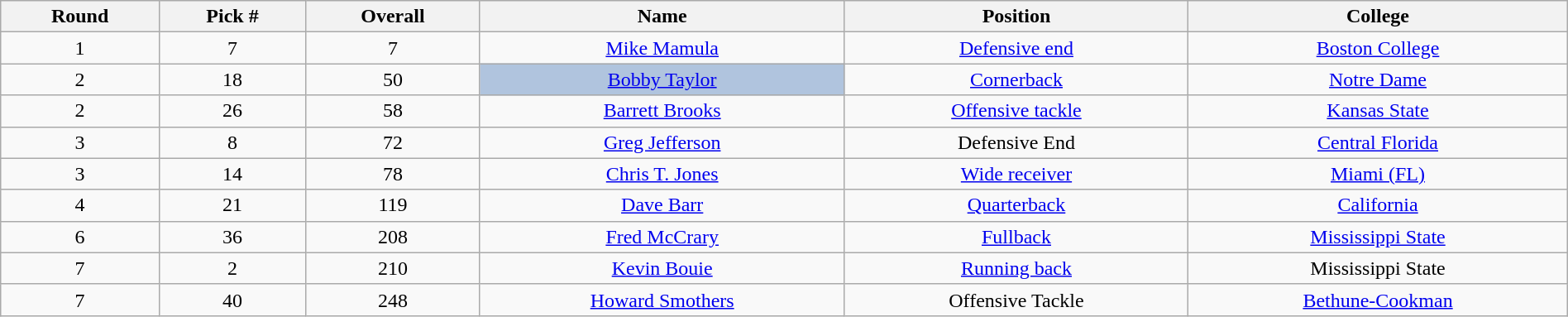<table class="wikitable sortable sortable" style="width: 100%; text-align:center">
<tr>
<th>Round</th>
<th>Pick #</th>
<th>Overall</th>
<th>Name</th>
<th>Position</th>
<th>College</th>
</tr>
<tr>
<td>1</td>
<td>7</td>
<td>7</td>
<td><a href='#'>Mike Mamula</a></td>
<td><a href='#'>Defensive end</a></td>
<td><a href='#'>Boston College</a></td>
</tr>
<tr>
<td>2</td>
<td>18</td>
<td>50</td>
<td bgcolor=lightsteelblue><a href='#'>Bobby Taylor</a></td>
<td><a href='#'>Cornerback</a></td>
<td><a href='#'>Notre Dame</a></td>
</tr>
<tr>
<td>2</td>
<td>26</td>
<td>58</td>
<td><a href='#'>Barrett Brooks</a></td>
<td><a href='#'>Offensive tackle</a></td>
<td><a href='#'>Kansas State</a></td>
</tr>
<tr>
<td>3</td>
<td>8</td>
<td>72</td>
<td><a href='#'>Greg Jefferson</a></td>
<td>Defensive End</td>
<td><a href='#'>Central Florida</a></td>
</tr>
<tr>
<td>3</td>
<td>14</td>
<td>78</td>
<td><a href='#'>Chris T. Jones</a></td>
<td><a href='#'>Wide receiver</a></td>
<td><a href='#'>Miami (FL)</a></td>
</tr>
<tr>
<td>4</td>
<td>21</td>
<td>119</td>
<td><a href='#'>Dave Barr</a></td>
<td><a href='#'>Quarterback</a></td>
<td><a href='#'>California</a></td>
</tr>
<tr>
<td>6</td>
<td>36</td>
<td>208</td>
<td><a href='#'>Fred McCrary</a></td>
<td><a href='#'>Fullback</a></td>
<td><a href='#'>Mississippi State</a></td>
</tr>
<tr>
<td>7</td>
<td>2</td>
<td>210</td>
<td><a href='#'>Kevin Bouie</a></td>
<td><a href='#'>Running back</a></td>
<td>Mississippi State</td>
</tr>
<tr>
<td>7</td>
<td>40</td>
<td>248</td>
<td><a href='#'>Howard Smothers</a></td>
<td>Offensive Tackle</td>
<td><a href='#'>Bethune-Cookman</a></td>
</tr>
</table>
